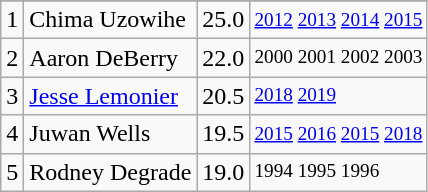<table class="wikitable">
<tr>
</tr>
<tr>
<td>1</td>
<td>Chima Uzowihe</td>
<td>25.0</td>
<td style="font-size:80%;"><a href='#'>2012</a> <a href='#'>2013</a> <a href='#'>2014</a> <a href='#'>2015</a></td>
</tr>
<tr>
<td>2</td>
<td>Aaron DeBerry</td>
<td>22.0</td>
<td style="font-size:80%;">2000 2001 2002 2003</td>
</tr>
<tr>
<td>3</td>
<td><a href='#'>Jesse Lemonier</a></td>
<td>20.5</td>
<td style="font-size:80%;"><a href='#'>2018</a> <a href='#'>2019</a></td>
</tr>
<tr>
<td>4</td>
<td>Juwan Wells</td>
<td>19.5</td>
<td style="font-size:80%;"><a href='#'>2015</a> <a href='#'>2016</a> <a href='#'>2015</a> <a href='#'>2018</a></td>
</tr>
<tr>
<td>5</td>
<td>Rodney Degrade</td>
<td>19.0</td>
<td style="font-size:80%;">1994 1995 1996</td>
</tr>
</table>
